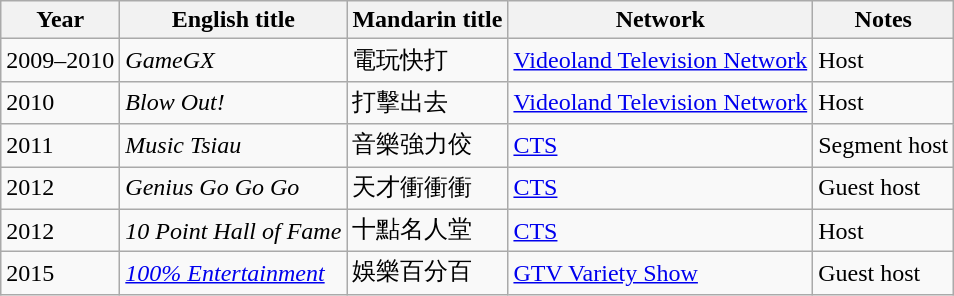<table class="wikitable sortable">
<tr>
<th>Year</th>
<th>English title</th>
<th>Mandarin title</th>
<th>Network</th>
<th class="unsortable">Notes</th>
</tr>
<tr>
<td>2009–2010</td>
<td><em>GameGX</em></td>
<td>電玩快打</td>
<td><a href='#'>Videoland Television Network</a></td>
<td>Host</td>
</tr>
<tr>
<td>2010</td>
<td><em>Blow Out!</em></td>
<td>打擊出去</td>
<td><a href='#'>Videoland Television Network</a></td>
<td>Host</td>
</tr>
<tr>
<td>2011</td>
<td><em>Music Tsiau</em></td>
<td>音樂強力佼</td>
<td><a href='#'>CTS</a></td>
<td>Segment host</td>
</tr>
<tr>
<td>2012</td>
<td><em>Genius Go Go Go</em></td>
<td>天才衝衝衝</td>
<td><a href='#'>CTS</a></td>
<td>Guest host</td>
</tr>
<tr>
<td>2012</td>
<td><em>10 Point Hall of Fame</em></td>
<td>十點名人堂</td>
<td><a href='#'>CTS</a></td>
<td>Host</td>
</tr>
<tr>
<td>2015</td>
<td><em><a href='#'>100% Entertainment</a></em></td>
<td>娛樂百分百</td>
<td><a href='#'>GTV Variety Show</a></td>
<td>Guest host</td>
</tr>
</table>
